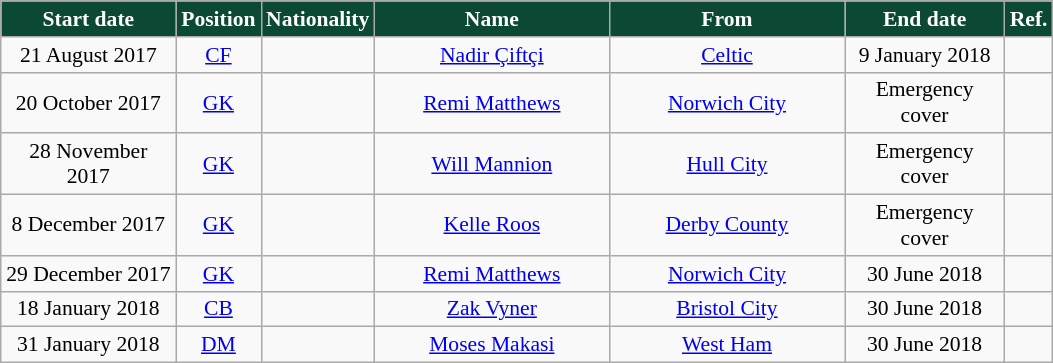<table class="wikitable"  style="text-align:center; font-size:90%; ">
<tr>
<th style="background:#0C4934; color:#FFFFFF; width:110px;">Start date</th>
<th style="background:#0C4934; color:#FFFFFF; width:50px;">Position</th>
<th style="background:#0C4934; color:#FFFFFF; width:50px;">Nationality</th>
<th style="background:#0C4934; color:#FFFFFF; width:150px;">Name</th>
<th style="background:#0C4934; color:#FFFFFF; width:150px;">From</th>
<th style="background:#0C4934; color:#FFFFFF; width:100px;">End date</th>
<th style="background:#0C4934; color:#FFFFFF; width:25px;">Ref.</th>
</tr>
<tr>
<td>21 August 2017</td>
<td><a href='#'>CF</a></td>
<td></td>
<td><a href='#'>Nadir Çiftçi</a></td>
<td><a href='#'>Celtic</a></td>
<td>9 January 2018</td>
<td></td>
</tr>
<tr>
<td>20 October 2017</td>
<td><a href='#'>GK</a></td>
<td></td>
<td><a href='#'>Remi Matthews</a></td>
<td><a href='#'>Norwich City</a></td>
<td>Emergency cover</td>
<td></td>
</tr>
<tr>
<td>28 November 2017</td>
<td><a href='#'>GK</a></td>
<td></td>
<td><a href='#'>Will Mannion</a></td>
<td><a href='#'>Hull City</a></td>
<td>Emergency cover</td>
<td></td>
</tr>
<tr>
<td>8 December 2017</td>
<td><a href='#'>GK</a></td>
<td></td>
<td><a href='#'>Kelle Roos</a></td>
<td><a href='#'>Derby County</a></td>
<td>Emergency cover</td>
<td></td>
</tr>
<tr>
<td>29 December 2017</td>
<td><a href='#'>GK</a></td>
<td></td>
<td><a href='#'>Remi Matthews</a></td>
<td><a href='#'>Norwich City</a></td>
<td>30 June 2018</td>
<td></td>
</tr>
<tr>
<td>18 January 2018</td>
<td><a href='#'>CB</a></td>
<td></td>
<td><a href='#'>Zak Vyner</a></td>
<td><a href='#'>Bristol City</a></td>
<td>30 June 2018</td>
<td></td>
</tr>
<tr>
<td>31 January 2018</td>
<td><a href='#'>DM</a></td>
<td></td>
<td><a href='#'>Moses Makasi</a></td>
<td><a href='#'>West Ham</a></td>
<td>30 June 2018</td>
<td></td>
</tr>
</table>
